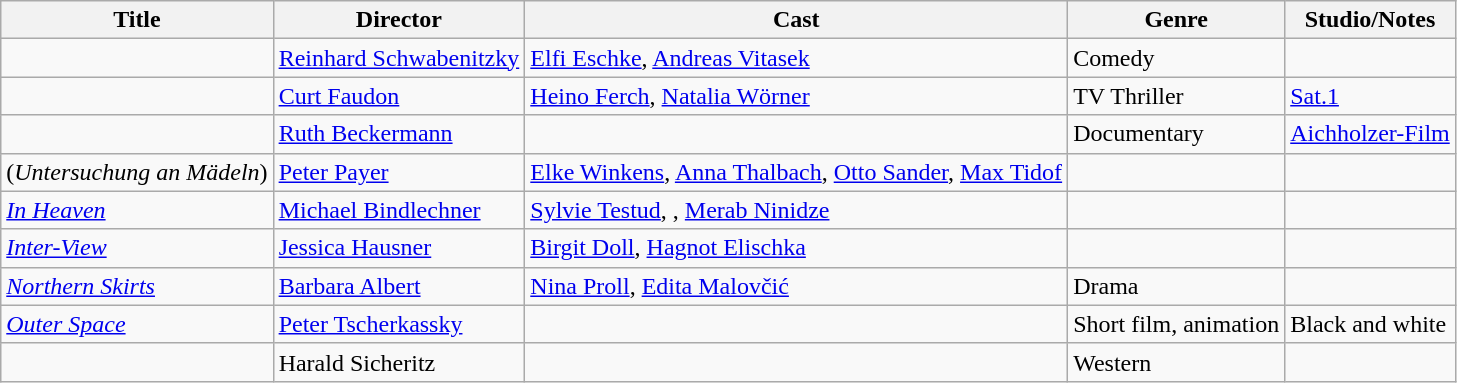<table class="wikitable">
<tr>
<th>Title</th>
<th>Director</th>
<th>Cast</th>
<th>Genre</th>
<th>Studio/Notes</th>
</tr>
<tr>
<td></td>
<td><a href='#'>Reinhard Schwabenitzky</a></td>
<td><a href='#'>Elfi Eschke</a>, <a href='#'>Andreas Vitasek</a></td>
<td>Comedy</td>
<td></td>
</tr>
<tr>
<td></td>
<td><a href='#'>Curt Faudon</a></td>
<td><a href='#'>Heino Ferch</a>, <a href='#'>Natalia Wörner</a></td>
<td>TV Thriller</td>
<td><a href='#'>Sat.1</a></td>
</tr>
<tr>
<td></td>
<td><a href='#'>Ruth Beckermann</a></td>
<td></td>
<td>Documentary</td>
<td><a href='#'>Aichholzer-Film</a></td>
</tr>
<tr>
<td><em></em> (<em>Untersuchung an Mädeln</em>)</td>
<td><a href='#'>Peter Payer</a></td>
<td><a href='#'>Elke Winkens</a>, <a href='#'>Anna Thalbach</a>, <a href='#'>Otto Sander</a>, <a href='#'>Max Tidof</a></td>
<td></td>
<td></td>
</tr>
<tr>
<td><em><a href='#'>In Heaven</a></em></td>
<td><a href='#'>Michael Bindlechner</a></td>
<td><a href='#'>Sylvie Testud</a>, , <a href='#'>Merab Ninidze</a></td>
<td></td>
<td></td>
</tr>
<tr>
<td><em><a href='#'>Inter-View</a></em></td>
<td><a href='#'>Jessica Hausner</a></td>
<td><a href='#'>Birgit Doll</a>, <a href='#'>Hagnot Elischka</a></td>
<td></td>
<td></td>
</tr>
<tr>
<td><em><a href='#'>Northern Skirts</a></em></td>
<td><a href='#'>Barbara Albert</a></td>
<td><a href='#'>Nina Proll</a>, <a href='#'>Edita Malovčić</a></td>
<td>Drama</td>
<td></td>
</tr>
<tr>
<td><em><a href='#'>Outer Space</a></em></td>
<td><a href='#'>Peter Tscherkassky</a></td>
<td></td>
<td>Short film, animation</td>
<td>Black and white</td>
</tr>
<tr>
<td><em></em></td>
<td>Harald Sicheritz</td>
<td></td>
<td>Western</td>
<td></td>
</tr>
</table>
